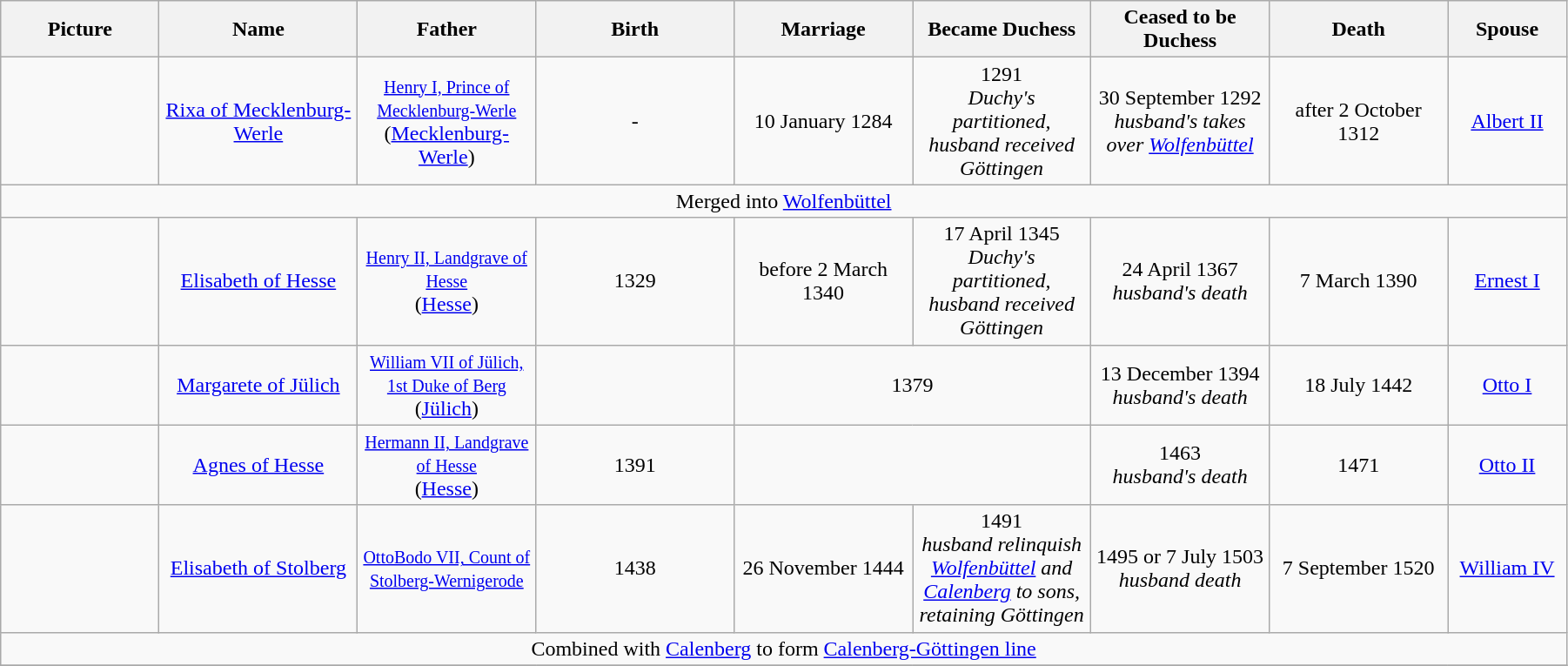<table width=95% class="wikitable">
<tr>
<th width = "8%">Picture</th>
<th width = "10%">Name</th>
<th width = "9%">Father</th>
<th width = "10%">Birth</th>
<th width = "9%">Marriage</th>
<th width = "9%">Became Duchess</th>
<th width = "9%">Ceased to be Duchess</th>
<th width = "9%">Death</th>
<th width = "6%">Spouse</th>
</tr>
<tr>
<td align="center"></td>
<td align="center"><a href='#'>Rixa of Mecklenburg-Werle</a></td>
<td align="center"><small><a href='#'>Henry I, Prince of Mecklenburg-Werle</a></small><br>(<a href='#'>Mecklenburg-Werle</a>)</td>
<td align="center">-</td>
<td align="center">10 January 1284</td>
<td align="center">1291<br><em>Duchy's partitioned, husband received Göttingen</em></td>
<td align="center">30 September 1292<br><em>husband's takes over <a href='#'>Wolfenbüttel</a></em></td>
<td align="center">after 2 October 1312</td>
<td align="center"><a href='#'>Albert II</a></td>
</tr>
<tr>
<td align="center" colspan="9">Merged into <a href='#'>Wolfenbüttel</a></td>
</tr>
<tr>
<td align="center"></td>
<td align="center"><a href='#'>Elisabeth of Hesse</a></td>
<td align="center"><small><a href='#'>Henry II, Landgrave of Hesse</a></small><br>(<a href='#'>Hesse</a>)</td>
<td align="center">1329</td>
<td align="center">before 2 March 1340</td>
<td align="center">17 April 1345<br><em>Duchy's partitioned, husband received Göttingen</em></td>
<td align="center">24 April 1367<br><em>husband's death</em></td>
<td align="center">7 March 1390</td>
<td align="center"><a href='#'>Ernest I</a></td>
</tr>
<tr>
<td align="center"></td>
<td align="center"><a href='#'>Margarete of Jülich</a></td>
<td align="center"><small><a href='#'>William VII of Jülich, 1st Duke of Berg</a></small><br>(<a href='#'>Jülich</a>)</td>
<td align="center"></td>
<td align="center" colspan="2">1379</td>
<td align="center">13 December 1394<br><em>husband's death</em></td>
<td align="center">18 July 1442</td>
<td align="center"><a href='#'>Otto I</a></td>
</tr>
<tr>
<td align="center"></td>
<td align="center"><a href='#'>Agnes of Hesse</a></td>
<td align="center"><small><a href='#'>Hermann II, Landgrave of Hesse</a></small><br>(<a href='#'>Hesse</a>)</td>
<td align="center">1391</td>
<td align="center" colspan="2"></td>
<td align="center">1463<br><em>husband's death</em></td>
<td align="center">1471</td>
<td align="center"><a href='#'>Otto II</a></td>
</tr>
<tr>
<td align="center"></td>
<td align="center"><a href='#'>Elisabeth of Stolberg</a></td>
<td align="center"><small><a href='#'>OttoBodo VII, Count of Stolberg-Wernigerode</a></small></td>
<td align="center">1438</td>
<td align="center">26 November 1444</td>
<td align="center">1491<br><em>husband relinquish <a href='#'>Wolfenbüttel</a> and <a href='#'>Calenberg</a> to sons, retaining Göttingen</em></td>
<td align="center">1495 or 7 July 1503<br><em>husband death</em></td>
<td align="center">7 September 1520</td>
<td align="center"><a href='#'>William IV</a></td>
</tr>
<tr>
<td align="center" colspan="9">Combined with <a href='#'>Calenberg</a> to form <a href='#'>Calenberg-Göttingen line</a></td>
</tr>
<tr>
</tr>
</table>
